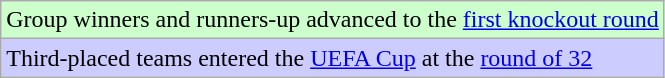<table class="wikitable">
<tr bgcolor="#ccffcc">
<td>Group winners and runners-up advanced to the <a href='#'>first knockout round</a></td>
</tr>
<tr bgcolor="#ccccff">
<td>Third-placed teams entered the <a href='#'>UEFA Cup</a> at the <a href='#'>round of 32</a></td>
</tr>
</table>
